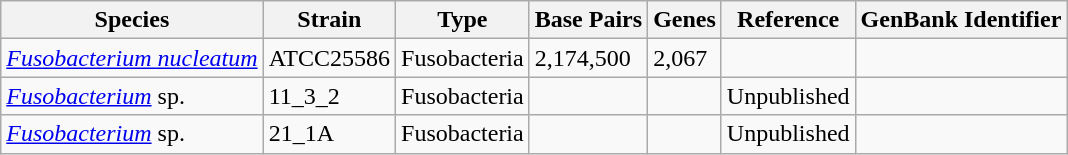<table class="wikitable sortable">
<tr>
<th>Species</th>
<th>Strain</th>
<th>Type</th>
<th>Base Pairs</th>
<th>Genes</th>
<th>Reference</th>
<th>GenBank Identifier</th>
</tr>
<tr>
<td><em><a href='#'>Fusobacterium nucleatum</a></em></td>
<td>ATCC25586</td>
<td>Fusobacteria</td>
<td>2,174,500</td>
<td>2,067</td>
<td></td>
<td></td>
</tr>
<tr>
<td><em><a href='#'>Fusobacterium</a></em> sp.</td>
<td>11_3_2</td>
<td>Fusobacteria</td>
<td></td>
<td></td>
<td>Unpublished</td>
<td></td>
</tr>
<tr>
<td><em><a href='#'>Fusobacterium</a></em> sp.</td>
<td>21_1A</td>
<td>Fusobacteria</td>
<td></td>
<td></td>
<td>Unpublished</td>
<td></td>
</tr>
</table>
